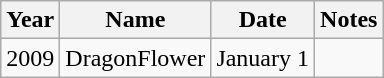<table class="wikitable">
<tr>
<th>Year</th>
<th>Name</th>
<th>Date</th>
<th>Notes</th>
</tr>
<tr>
<td>2009</td>
<td>DragonFlower</td>
<td>January 1</td>
<td></td>
</tr>
</table>
